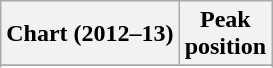<table class="wikitable plainrowheaders sortable">
<tr>
<th scope="col">Chart (2012–13)</th>
<th scope="col">Peak<br>position</th>
</tr>
<tr>
</tr>
<tr>
</tr>
<tr>
</tr>
</table>
